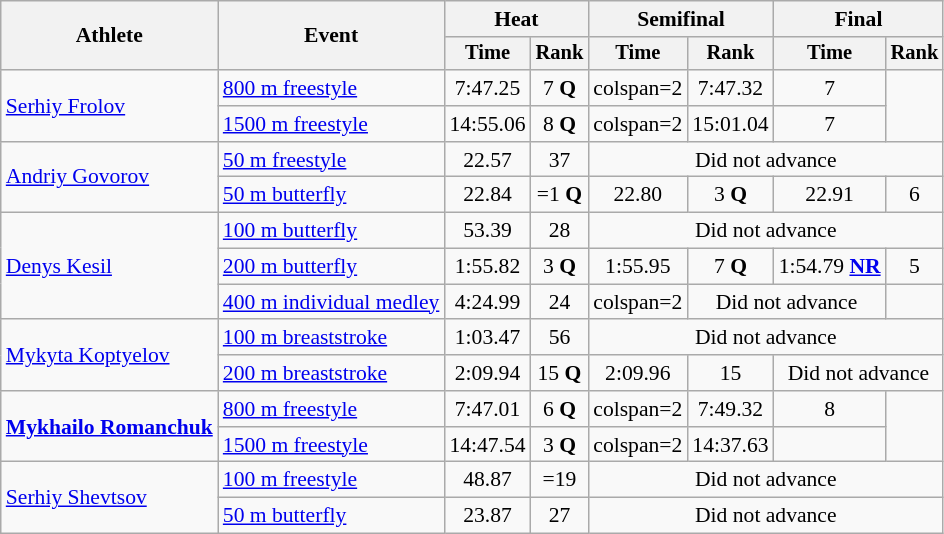<table class="wikitable" style="text-align:center; font-size:90%">
<tr>
<th rowspan="2">Athlete</th>
<th rowspan="2">Event</th>
<th colspan="2">Heat</th>
<th colspan="2">Semifinal</th>
<th colspan="2">Final</th>
</tr>
<tr style="font-size:95%">
<th>Time</th>
<th>Rank</th>
<th>Time</th>
<th>Rank</th>
<th>Time</th>
<th>Rank</th>
</tr>
<tr>
<td align=left rowspan=2><a href='#'>Serhiy Frolov</a></td>
<td align=left><a href='#'>800 m freestyle</a></td>
<td>7:47.25</td>
<td>7 <strong>Q</strong></td>
<td>colspan=2 </td>
<td>7:47.32</td>
<td>7</td>
</tr>
<tr>
<td align=left><a href='#'>1500 m freestyle</a></td>
<td>14:55.06</td>
<td>8 <strong>Q</strong></td>
<td>colspan=2 </td>
<td>15:01.04</td>
<td>7</td>
</tr>
<tr>
<td align=left rowspan=2><a href='#'>Andriy Govorov</a></td>
<td align=left><a href='#'>50 m freestyle</a></td>
<td>22.57</td>
<td>37</td>
<td colspan=4>Did not advance</td>
</tr>
<tr>
<td align=left><a href='#'>50 m butterfly</a></td>
<td>22.84</td>
<td>=1 <strong>Q</strong></td>
<td>22.80</td>
<td>3 <strong>Q</strong></td>
<td>22.91</td>
<td>6</td>
</tr>
<tr>
<td align=left rowspan=3><a href='#'>Denys Kesil</a></td>
<td align=left><a href='#'>100 m butterfly</a></td>
<td>53.39</td>
<td>28</td>
<td colspan=4>Did not advance</td>
</tr>
<tr>
<td align=left><a href='#'>200 m butterfly</a></td>
<td>1:55.82</td>
<td>3 <strong>Q</strong></td>
<td>1:55.95</td>
<td>7 <strong>Q</strong></td>
<td>1:54.79 <strong><a href='#'>NR</a></strong></td>
<td>5</td>
</tr>
<tr>
<td align=left><a href='#'>400 m individual medley</a></td>
<td>4:24.99</td>
<td>24</td>
<td>colspan=2 </td>
<td colspan=2>Did not advance</td>
</tr>
<tr>
<td align=left rowspan=2><a href='#'>Mykyta Koptyelov</a></td>
<td align=left><a href='#'>100 m breaststroke</a></td>
<td>1:03.47</td>
<td>56</td>
<td colspan=4>Did not advance</td>
</tr>
<tr>
<td align=left><a href='#'>200 m breaststroke</a></td>
<td>2:09.94</td>
<td>15 <strong>Q</strong></td>
<td>2:09.96</td>
<td>15</td>
<td colspan=2>Did not advance</td>
</tr>
<tr>
<td align=left rowspan=2><strong><a href='#'>Mykhailo Romanchuk</a></strong></td>
<td align=left><a href='#'>800 m freestyle</a></td>
<td>7:47.01</td>
<td>6 <strong>Q</strong></td>
<td>colspan=2 </td>
<td>7:49.32</td>
<td>8</td>
</tr>
<tr>
<td align=left><a href='#'>1500 m freestyle</a></td>
<td>14:47.54</td>
<td>3 <strong>Q</strong></td>
<td>colspan=2 </td>
<td>14:37.63</td>
<td></td>
</tr>
<tr>
<td align=left rowspan=2><a href='#'>Serhiy Shevtsov</a></td>
<td align=left><a href='#'>100 m freestyle</a></td>
<td>48.87</td>
<td>=19</td>
<td colspan=4>Did not advance</td>
</tr>
<tr>
<td align=left><a href='#'>50 m butterfly</a></td>
<td>23.87</td>
<td>27</td>
<td colspan=4>Did not advance</td>
</tr>
</table>
